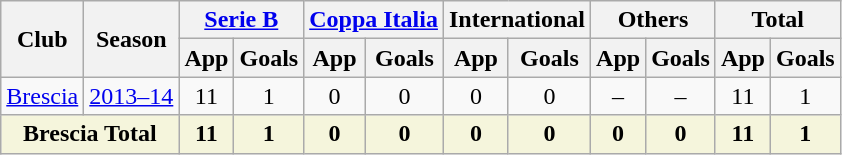<table class="wikitable" style="text-align: center;">
<tr>
<th rowspan="2">Club</th>
<th rowspan="2">Season</th>
<th colspan="2"><a href='#'>Serie B</a></th>
<th colspan="2"><a href='#'>Coppa Italia</a></th>
<th colspan="2">International</th>
<th colspan="2">Others</th>
<th colspan="2">Total</th>
</tr>
<tr>
<th>App</th>
<th>Goals</th>
<th>App</th>
<th>Goals</th>
<th>App</th>
<th>Goals</th>
<th>App</th>
<th>Goals</th>
<th>App</th>
<th>Goals</th>
</tr>
<tr>
<td><a href='#'>Brescia</a></td>
<td><a href='#'>2013–14</a></td>
<td>11</td>
<td>1</td>
<td>0</td>
<td>0</td>
<td>0</td>
<td>0</td>
<td>–</td>
<td>–</td>
<td>11</td>
<td>1</td>
</tr>
<tr>
<th colspan=2 !  style="text-align:center; background:beige;">Brescia Total</th>
<th style="text-align:center; background:beige;">11</th>
<th style="text-align:center; background:beige;">1</th>
<th style="text-align:center; background:beige;">0</th>
<th style="text-align:center; background:beige;">0</th>
<th style="text-align:center; background:beige;">0</th>
<th style="text-align:center; background:beige;">0</th>
<th style="text-align:center; background:beige;">0</th>
<th style="text-align:center; background:beige;">0</th>
<th style="text-align:center; background:beige;">11</th>
<th style="text-align:center; background:beige;">1</th>
</tr>
</table>
